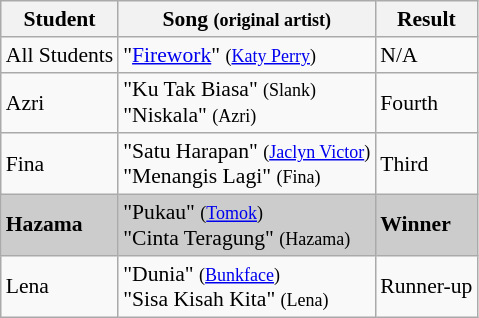<table class="wikitable" style="font-size:90%;">
<tr>
<th>Student</th>
<th>Song <small>(original artist)</small></th>
<th>Result</th>
</tr>
<tr>
<td>All Students</td>
<td>"<a href='#'>Firework</a>" <small> (<a href='#'>Katy Perry</a>)</small></td>
<td>N/A</td>
</tr>
<tr>
<td>Azri</td>
<td>"Ku Tak Biasa" <small> (Slank)</small> <br> "Niskala" <small> (Azri) </small></td>
<td>Fourth</td>
</tr>
<tr>
<td>Fina</td>
<td>"Satu Harapan" <small> (<a href='#'>Jaclyn Victor</a>)</small> <br> "Menangis Lagi" <small> (Fina) </small></td>
<td>Third</td>
</tr>
<tr style="background:#ccc;">
<td><strong>Hazama</strong></td>
<td>"Pukau" <small> (<a href='#'>Tomok</a>)</small> <br> "Cinta Teragung" <small> (Hazama) </small></td>
<td><strong>Winner</strong></td>
</tr>
<tr>
<td>Lena</td>
<td>"Dunia" <small> (<a href='#'>Bunkface</a>)</small> <br> "Sisa Kisah Kita" <small> (Lena) </small></td>
<td>Runner-up</td>
</tr>
</table>
